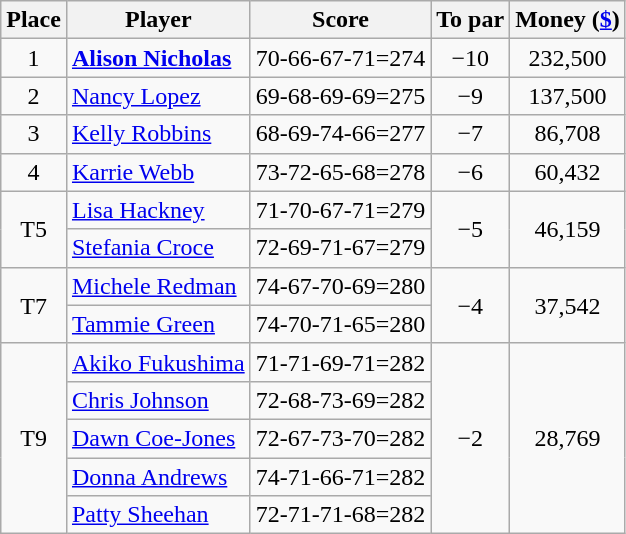<table class="wikitable">
<tr>
<th>Place</th>
<th>Player</th>
<th>Score</th>
<th>To par</th>
<th>Money (<a href='#'>$</a>)</th>
</tr>
<tr>
<td align=center>1</td>
<td> <strong><a href='#'>Alison Nicholas</a></strong></td>
<td>70-66-67-71=274</td>
<td align=center>−10</td>
<td align=center>232,500</td>
</tr>
<tr>
<td align=center>2</td>
<td> <a href='#'>Nancy Lopez</a></td>
<td>69-68-69-69=275</td>
<td align=center>−9</td>
<td align=center>137,500</td>
</tr>
<tr>
<td align=center>3</td>
<td> <a href='#'>Kelly Robbins</a></td>
<td>68-69-74-66=277</td>
<td align=center>−7</td>
<td align=center>86,708</td>
</tr>
<tr>
<td align=center>4</td>
<td> <a href='#'>Karrie Webb</a></td>
<td>73-72-65-68=278</td>
<td align=center>−6</td>
<td align=center>60,432</td>
</tr>
<tr>
<td align=center rowspan=2>T5</td>
<td> <a href='#'>Lisa Hackney</a></td>
<td>71-70-67-71=279</td>
<td align=center rowspan=2>−5</td>
<td align=center rowspan=2>46,159</td>
</tr>
<tr>
<td> <a href='#'>Stefania Croce</a></td>
<td>72-69-71-67=279</td>
</tr>
<tr>
<td align=center rowspan=2>T7</td>
<td> <a href='#'>Michele Redman</a></td>
<td>74-67-70-69=280</td>
<td align=center rowspan=2>−4</td>
<td align=center rowspan=2>37,542</td>
</tr>
<tr>
<td> <a href='#'>Tammie Green</a></td>
<td>74-70-71-65=280</td>
</tr>
<tr>
<td align=center rowspan=5>T9</td>
<td> <a href='#'>Akiko Fukushima</a></td>
<td>71-71-69-71=282</td>
<td align=center rowspan=5>−2</td>
<td align=center rowspan=5>28,769</td>
</tr>
<tr>
<td> <a href='#'>Chris Johnson</a></td>
<td>72-68-73-69=282</td>
</tr>
<tr>
<td> <a href='#'>Dawn Coe-Jones</a></td>
<td>72-67-73-70=282</td>
</tr>
<tr>
<td> <a href='#'>Donna Andrews</a></td>
<td>74-71-66-71=282</td>
</tr>
<tr>
<td> <a href='#'>Patty Sheehan</a></td>
<td>72-71-71-68=282</td>
</tr>
</table>
